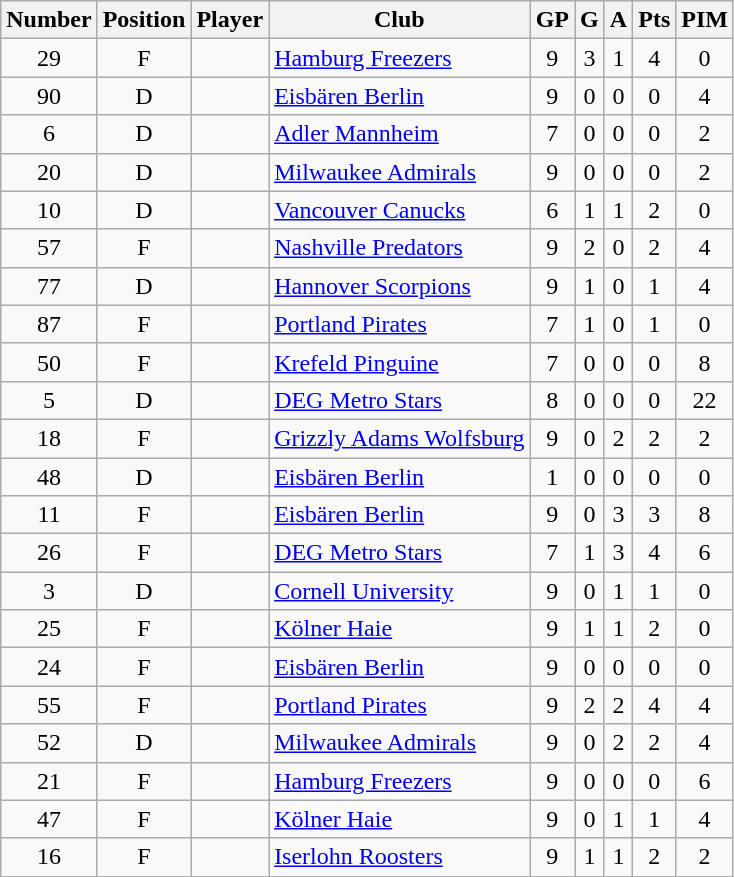<table class="wikitable sortable" style="text-align:center; padding:4px; border-spacing=0;">
<tr>
<th>Number</th>
<th>Position</th>
<th>Player</th>
<th>Club</th>
<th>GP</th>
<th>G</th>
<th>A</th>
<th>Pts</th>
<th>PIM</th>
</tr>
<tr>
<td>29</td>
<td>F</td>
<td align=left></td>
<td align=left><a href='#'>Hamburg Freezers</a></td>
<td>9</td>
<td>3</td>
<td>1</td>
<td>4</td>
<td>0</td>
</tr>
<tr>
<td>90</td>
<td>D</td>
<td align=left></td>
<td align=left><a href='#'>Eisbären Berlin</a></td>
<td>9</td>
<td>0</td>
<td>0</td>
<td>0</td>
<td>4</td>
</tr>
<tr>
<td>6</td>
<td>D</td>
<td align=left></td>
<td align=left><a href='#'>Adler Mannheim</a></td>
<td>7</td>
<td>0</td>
<td>0</td>
<td>0</td>
<td>2</td>
</tr>
<tr>
<td>20</td>
<td>D</td>
<td align=left></td>
<td align=left><a href='#'>Milwaukee Admirals</a></td>
<td>9</td>
<td>0</td>
<td>0</td>
<td>0</td>
<td>2</td>
</tr>
<tr>
<td>10</td>
<td>D</td>
<td align=left></td>
<td align=left><a href='#'>Vancouver Canucks</a></td>
<td>6</td>
<td>1</td>
<td>1</td>
<td>2</td>
<td>0</td>
</tr>
<tr>
<td>57</td>
<td>F</td>
<td align=left></td>
<td align=left><a href='#'>Nashville Predators</a></td>
<td>9</td>
<td>2</td>
<td>0</td>
<td>2</td>
<td>4</td>
</tr>
<tr>
<td>77</td>
<td>D</td>
<td align=left></td>
<td align=left><a href='#'>Hannover Scorpions</a></td>
<td>9</td>
<td>1</td>
<td>0</td>
<td>1</td>
<td>4</td>
</tr>
<tr>
<td>87</td>
<td>F</td>
<td align=left></td>
<td align=left><a href='#'>Portland Pirates</a></td>
<td>7</td>
<td>1</td>
<td>0</td>
<td>1</td>
<td>0</td>
</tr>
<tr>
<td>50</td>
<td>F</td>
<td align=left></td>
<td align=left><a href='#'>Krefeld Pinguine</a></td>
<td>7</td>
<td>0</td>
<td>0</td>
<td>0</td>
<td>8</td>
</tr>
<tr>
<td>5</td>
<td>D</td>
<td align=left></td>
<td align=left><a href='#'>DEG Metro Stars</a></td>
<td>8</td>
<td>0</td>
<td>0</td>
<td>0</td>
<td>22</td>
</tr>
<tr>
<td>18</td>
<td>F</td>
<td align=left></td>
<td align=left><a href='#'>Grizzly Adams Wolfsburg</a></td>
<td>9</td>
<td>0</td>
<td>2</td>
<td>2</td>
<td>2</td>
</tr>
<tr>
<td>48</td>
<td>D</td>
<td align=left></td>
<td align=left><a href='#'>Eisbären Berlin</a></td>
<td>1</td>
<td>0</td>
<td>0</td>
<td>0</td>
<td>0</td>
</tr>
<tr>
<td>11</td>
<td>F</td>
<td align=left></td>
<td align=left><a href='#'>Eisbären Berlin</a></td>
<td>9</td>
<td>0</td>
<td>3</td>
<td>3</td>
<td>8</td>
</tr>
<tr>
<td>26</td>
<td>F</td>
<td align=left></td>
<td align=left><a href='#'>DEG Metro Stars</a></td>
<td>7</td>
<td>1</td>
<td>3</td>
<td>4</td>
<td>6</td>
</tr>
<tr>
<td>3</td>
<td>D</td>
<td align=left></td>
<td align=left><a href='#'>Cornell University</a></td>
<td>9</td>
<td>0</td>
<td>1</td>
<td>1</td>
<td>0</td>
</tr>
<tr>
<td>25</td>
<td>F</td>
<td align=left></td>
<td align=left><a href='#'>Kölner Haie</a></td>
<td>9</td>
<td>1</td>
<td>1</td>
<td>2</td>
<td>0</td>
</tr>
<tr>
<td>24</td>
<td>F</td>
<td align=left></td>
<td align=left><a href='#'>Eisbären Berlin</a></td>
<td>9</td>
<td>0</td>
<td>0</td>
<td>0</td>
<td>0</td>
</tr>
<tr>
<td>55</td>
<td>F</td>
<td align=left></td>
<td align=left><a href='#'>Portland Pirates</a></td>
<td>9</td>
<td>2</td>
<td>2</td>
<td>4</td>
<td>4</td>
</tr>
<tr>
<td>52</td>
<td>D</td>
<td align=left></td>
<td align=left><a href='#'>Milwaukee Admirals</a></td>
<td>9</td>
<td>0</td>
<td>2</td>
<td>2</td>
<td>4</td>
</tr>
<tr>
<td>21</td>
<td>F</td>
<td align=left></td>
<td align=left><a href='#'>Hamburg Freezers</a></td>
<td>9</td>
<td>0</td>
<td>0</td>
<td>0</td>
<td>6</td>
</tr>
<tr>
<td>47</td>
<td>F</td>
<td align=left></td>
<td align=left><a href='#'>Kölner Haie</a></td>
<td>9</td>
<td>0</td>
<td>1</td>
<td>1</td>
<td>4</td>
</tr>
<tr>
<td>16</td>
<td>F</td>
<td align=left></td>
<td align=left><a href='#'>Iserlohn Roosters</a></td>
<td>9</td>
<td>1</td>
<td>1</td>
<td>2</td>
<td>2</td>
</tr>
</table>
